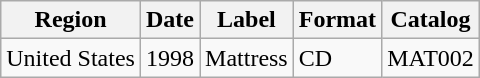<table class="wikitable">
<tr>
<th>Region</th>
<th>Date</th>
<th>Label</th>
<th>Format</th>
<th>Catalog</th>
</tr>
<tr>
<td>United States</td>
<td>1998</td>
<td>Mattress</td>
<td>CD</td>
<td>MAT002</td>
</tr>
</table>
